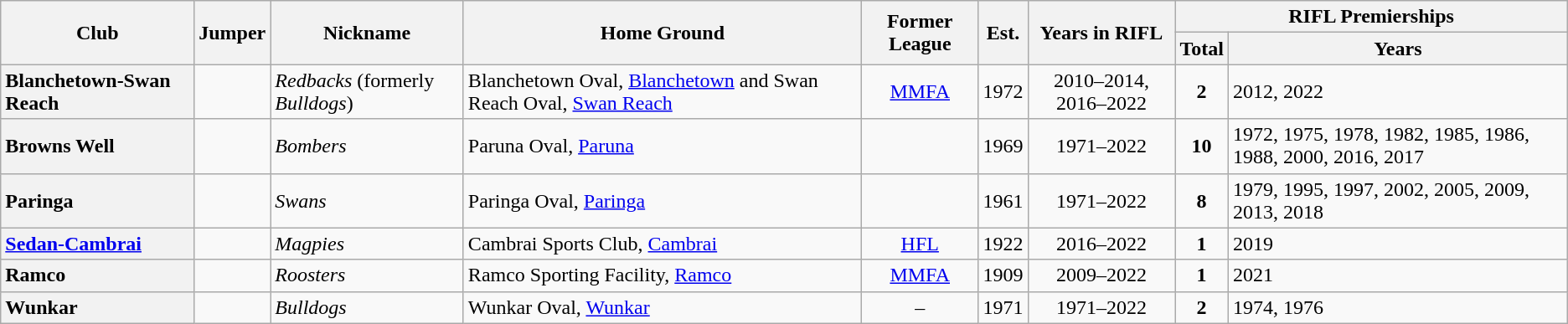<table class="wikitable sortable">
<tr>
<th rowspan="2">Club</th>
<th rowspan="2">Jumper</th>
<th rowspan="2">Nickname</th>
<th rowspan="2">Home Ground</th>
<th rowspan="2">Former League</th>
<th rowspan="2">Est.</th>
<th rowspan="2">Years in RIFL</th>
<th colspan="2">RIFL Premierships</th>
</tr>
<tr>
<th>Total</th>
<th>Years</th>
</tr>
<tr>
<th style="text-align:left">Blanchetown-Swan Reach</th>
<td></td>
<td><em>Redbacks</em> (formerly <em>Bulldogs</em>)</td>
<td>Blanchetown Oval, <a href='#'>Blanchetown</a> and Swan Reach Oval, <a href='#'>Swan Reach</a></td>
<td align="center"><a href='#'>MMFA</a></td>
<td align="center">1972</td>
<td align="center">2010–2014, 2016–2022</td>
<td align="center"><strong>2</strong></td>
<td align="left">2012, 2022</td>
</tr>
<tr>
<th style="text-align:left">Browns Well</th>
<td></td>
<td><em>Bombers</em></td>
<td>Paruna Oval, <a href='#'>Paruna</a></td>
<td align="center"></td>
<td align="center">1969</td>
<td align="center">1971–2022</td>
<td align="center"><strong>10</strong></td>
<td>1972, 1975, 1978, 1982, 1985, 1986, 1988, 2000, 2016, 2017</td>
</tr>
<tr>
<th style="text-align:left">Paringa</th>
<td></td>
<td><em>Swans</em></td>
<td>Paringa Oval, <a href='#'>Paringa</a></td>
<td align="center"></td>
<td align="center">1961</td>
<td align="center">1971–2022</td>
<td align="center"><strong>8</strong></td>
<td>1979, 1995, 1997, 2002, 2005, 2009, 2013, 2018</td>
</tr>
<tr>
<th style="text-align:left"><a href='#'>Sedan-Cambrai</a></th>
<td></td>
<td><em>Magpies</em></td>
<td>Cambrai Sports Club, <a href='#'>Cambrai</a></td>
<td align="center"><a href='#'>HFL</a></td>
<td align="center">1922</td>
<td align="center">2016–2022</td>
<td align="center"><strong>1</strong></td>
<td>2019</td>
</tr>
<tr>
<th style="text-align:left">Ramco</th>
<td></td>
<td><em>Roosters</em></td>
<td>Ramco Sporting Facility, <a href='#'>Ramco</a></td>
<td align="center"><a href='#'>MMFA</a></td>
<td align="center">1909</td>
<td align="center">2009–2022</td>
<td align="center"><strong>1</strong></td>
<td>2021</td>
</tr>
<tr>
<th style="text-align:left">Wunkar</th>
<td></td>
<td><em>Bulldogs</em></td>
<td>Wunkar Oval, <a href='#'>Wunkar</a></td>
<td align="center">–</td>
<td align="center">1971</td>
<td align="center">1971–2022</td>
<td align="center"><strong>2</strong></td>
<td>1974, 1976</td>
</tr>
</table>
